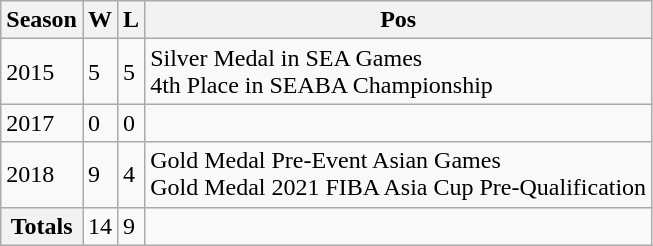<table class="wikitable">
<tr>
<th>Season</th>
<th>W</th>
<th>L</th>
<th>Pos</th>
</tr>
<tr>
<td>2015</td>
<td>5</td>
<td>5</td>
<td>Silver Medal in SEA Games<br>4th Place in SEABA Championship</td>
</tr>
<tr>
<td>2017</td>
<td>0</td>
<td>0</td>
<td></td>
</tr>
<tr>
<td>2018</td>
<td>9</td>
<td>4</td>
<td>Gold Medal Pre-Event Asian Games<br>Gold Medal 2021 FIBA Asia Cup Pre-Qualification</td>
</tr>
<tr>
<th>Totals</th>
<td>14</td>
<td>9</td>
<td></td>
</tr>
</table>
